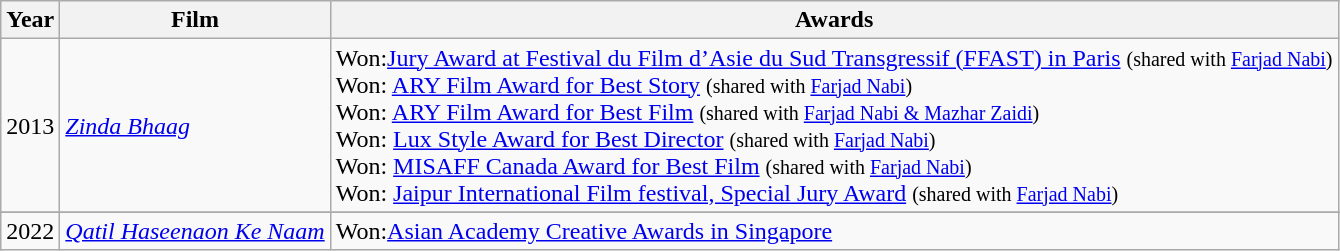<table class="wikitable">
<tr>
<th>Year</th>
<th>Film</th>
<th>Awards</th>
</tr>
<tr>
<td>2013</td>
<td><em><a href='#'>Zinda Bhaag</a></em></td>
<td>Won:<a href='#'>Jury Award at Festival du Film d’Asie du Sud Transgressif (FFAST) in Paris</a> <small>(shared with <a href='#'>Farjad Nabi</a>)</small><br> Won: <a href='#'>ARY Film Award for Best Story</a> <small>(shared with <a href='#'>Farjad Nabi</a>)</small><br> Won: <a href='#'>ARY Film Award for Best Film</a> <small>(shared with <a href='#'>Farjad Nabi & Mazhar Zaidi</a>)</small><br> Won: <a href='#'>Lux Style Award for Best Director</a> <small>(shared with <a href='#'>Farjad Nabi</a>)</small><br> Won: <a href='#'>MISAFF Canada Award for Best Film</a> <small>(shared with <a href='#'>Farjad Nabi</a>)</small><br> Won: <a href='#'>Jaipur International Film festival, Special Jury Award</a> <small>(shared with <a href='#'>Farjad Nabi</a>)</small></td>
</tr>
<tr>
</tr>
<tr>
<td>2022</td>
<td><em><a href='#'>Qatil Haseenaon Ke Naam</a></em></td>
<td>Won:<a href='#'>Asian Academy Creative Awards in Singapore</a><br></td>
</tr>
</table>
